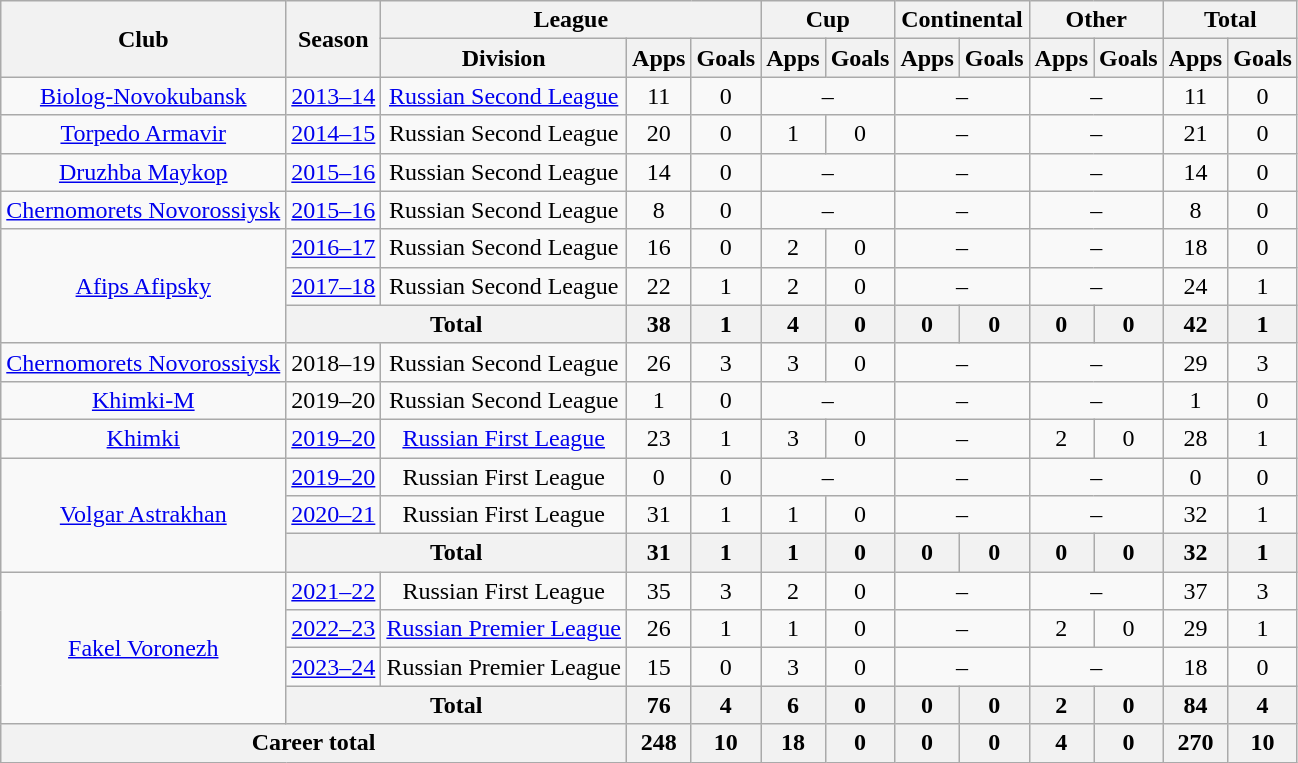<table class="wikitable" style="text-align: center;">
<tr>
<th rowspan=2>Club</th>
<th rowspan=2>Season</th>
<th colspan=3>League</th>
<th colspan=2>Cup</th>
<th colspan=2>Continental</th>
<th colspan=2>Other</th>
<th colspan=2>Total</th>
</tr>
<tr>
<th>Division</th>
<th>Apps</th>
<th>Goals</th>
<th>Apps</th>
<th>Goals</th>
<th>Apps</th>
<th>Goals</th>
<th>Apps</th>
<th>Goals</th>
<th>Apps</th>
<th>Goals</th>
</tr>
<tr>
<td><a href='#'>Biolog-Novokubansk</a></td>
<td><a href='#'>2013–14</a></td>
<td><a href='#'>Russian Second League</a></td>
<td>11</td>
<td>0</td>
<td colspan=2>–</td>
<td colspan=2>–</td>
<td colspan=2>–</td>
<td>11</td>
<td>0</td>
</tr>
<tr>
<td><a href='#'>Torpedo Armavir</a></td>
<td><a href='#'>2014–15</a></td>
<td>Russian Second League</td>
<td>20</td>
<td>0</td>
<td>1</td>
<td>0</td>
<td colspan=2>–</td>
<td colspan=2>–</td>
<td>21</td>
<td>0</td>
</tr>
<tr>
<td><a href='#'>Druzhba Maykop</a></td>
<td><a href='#'>2015–16</a></td>
<td>Russian Second League</td>
<td>14</td>
<td>0</td>
<td colspan=2>–</td>
<td colspan=2>–</td>
<td colspan=2>–</td>
<td>14</td>
<td>0</td>
</tr>
<tr>
<td><a href='#'>Chernomorets Novorossiysk</a></td>
<td><a href='#'>2015–16</a></td>
<td>Russian Second League</td>
<td>8</td>
<td>0</td>
<td colspan=2>–</td>
<td colspan=2>–</td>
<td colspan=2>–</td>
<td>8</td>
<td>0</td>
</tr>
<tr>
<td rowspan=3><a href='#'>Afips Afipsky</a></td>
<td><a href='#'>2016–17</a></td>
<td>Russian Second League</td>
<td>16</td>
<td>0</td>
<td>2</td>
<td>0</td>
<td colspan=2>–</td>
<td colspan=2>–</td>
<td>18</td>
<td>0</td>
</tr>
<tr>
<td><a href='#'>2017–18</a></td>
<td>Russian Second League</td>
<td>22</td>
<td>1</td>
<td>2</td>
<td>0</td>
<td colspan=2>–</td>
<td colspan=2>–</td>
<td>24</td>
<td>1</td>
</tr>
<tr>
<th colspan=2>Total</th>
<th>38</th>
<th>1</th>
<th>4</th>
<th>0</th>
<th>0</th>
<th>0</th>
<th>0</th>
<th>0</th>
<th>42</th>
<th>1</th>
</tr>
<tr>
<td><a href='#'>Chernomorets Novorossiysk</a></td>
<td>2018–19</td>
<td>Russian Second League</td>
<td>26</td>
<td>3</td>
<td>3</td>
<td>0</td>
<td colspan=2>–</td>
<td colspan=2>–</td>
<td>29</td>
<td>3</td>
</tr>
<tr>
<td><a href='#'>Khimki-M</a></td>
<td>2019–20</td>
<td>Russian Second League</td>
<td>1</td>
<td>0</td>
<td colspan=2>–</td>
<td colspan=2>–</td>
<td colspan=2>–</td>
<td>1</td>
<td>0</td>
</tr>
<tr>
<td><a href='#'>Khimki</a></td>
<td><a href='#'>2019–20</a></td>
<td><a href='#'>Russian First League</a></td>
<td>23</td>
<td>1</td>
<td>3</td>
<td>0</td>
<td colspan=2>–</td>
<td>2</td>
<td>0</td>
<td>28</td>
<td>1</td>
</tr>
<tr>
<td rowspan=3><a href='#'>Volgar Astrakhan</a></td>
<td><a href='#'>2019–20</a></td>
<td>Russian First League</td>
<td>0</td>
<td>0</td>
<td colspan=2>–</td>
<td colspan=2>–</td>
<td colspan=2>–</td>
<td>0</td>
<td>0</td>
</tr>
<tr>
<td><a href='#'>2020–21</a></td>
<td>Russian First League</td>
<td>31</td>
<td>1</td>
<td>1</td>
<td>0</td>
<td colspan=2>–</td>
<td colspan=2>–</td>
<td>32</td>
<td>1</td>
</tr>
<tr>
<th colspan=2>Total</th>
<th>31</th>
<th>1</th>
<th>1</th>
<th>0</th>
<th>0</th>
<th>0</th>
<th>0</th>
<th>0</th>
<th>32</th>
<th>1</th>
</tr>
<tr>
<td rowspan=4><a href='#'>Fakel Voronezh</a></td>
<td><a href='#'>2021–22</a></td>
<td>Russian First League</td>
<td>35</td>
<td>3</td>
<td>2</td>
<td>0</td>
<td colspan=2>–</td>
<td colspan=2>–</td>
<td>37</td>
<td>3</td>
</tr>
<tr>
<td><a href='#'>2022–23</a></td>
<td><a href='#'>Russian Premier League</a></td>
<td>26</td>
<td>1</td>
<td>1</td>
<td>0</td>
<td colspan=2>–</td>
<td>2</td>
<td>0</td>
<td>29</td>
<td>1</td>
</tr>
<tr>
<td><a href='#'>2023–24</a></td>
<td>Russian Premier League</td>
<td>15</td>
<td>0</td>
<td>3</td>
<td>0</td>
<td colspan=2>–</td>
<td colspan=2>–</td>
<td>18</td>
<td>0</td>
</tr>
<tr>
<th colspan=2>Total</th>
<th>76</th>
<th>4</th>
<th>6</th>
<th>0</th>
<th>0</th>
<th>0</th>
<th>2</th>
<th>0</th>
<th>84</th>
<th>4</th>
</tr>
<tr>
<th colspan=3>Career total</th>
<th>248</th>
<th>10</th>
<th>18</th>
<th>0</th>
<th>0</th>
<th>0</th>
<th>4</th>
<th>0</th>
<th>270</th>
<th>10</th>
</tr>
</table>
